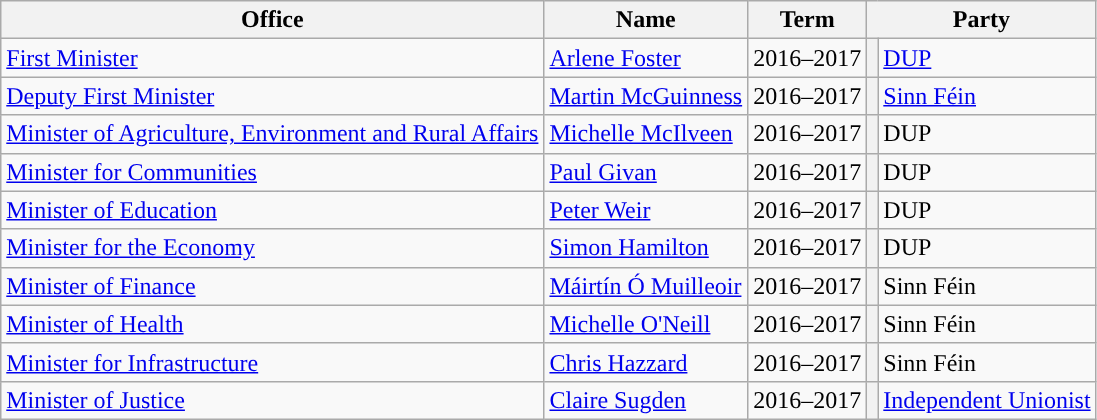<table class="wikitable">
<tr>
<th>Office</th>
<th>Name</th>
<th>Term</th>
<th colspan="2">Party</th>
</tr>
<tr>
<td><a href='#'>First Minister</a></td>
<td><a href='#'>Arlene Foster</a></td>
<td>2016–2017</td>
<th style="background-color: "></th>
<td><a href='#'>DUP</a></td>
</tr>
<tr>
<td><a href='#'>Deputy First Minister</a></td>
<td><a href='#'>Martin McGuinness</a></td>
<td>2016–2017</td>
<th style="background-color: "></th>
<td><a href='#'>Sinn Féin</a></td>
</tr>
<tr>
<td><a href='#'>Minister of Agriculture, Environment and Rural Affairs</a></td>
<td><a href='#'>Michelle McIlveen</a></td>
<td>2016–2017</td>
<th style="background-color: "></th>
<td>DUP</td>
</tr>
<tr>
<td><a href='#'>Minister for Communities</a></td>
<td><a href='#'>Paul Givan</a></td>
<td>2016–2017</td>
<th style="background-color: "></th>
<td>DUP</td>
</tr>
<tr>
<td><a href='#'>Minister of Education</a></td>
<td><a href='#'>Peter Weir</a></td>
<td>2016–2017</td>
<th style="background-color: "></th>
<td>DUP</td>
</tr>
<tr>
<td><a href='#'>Minister for the Economy</a></td>
<td><a href='#'>Simon Hamilton</a></td>
<td>2016–2017</td>
<th style="background-color: "></th>
<td>DUP</td>
</tr>
<tr>
<td><a href='#'>Minister of Finance</a></td>
<td><a href='#'>Máirtín Ó Muilleoir</a></td>
<td>2016–2017</td>
<th style="background-color: "></th>
<td>Sinn Féin</td>
</tr>
<tr>
<td><a href='#'>Minister of Health</a></td>
<td><a href='#'>Michelle O'Neill</a></td>
<td>2016–2017</td>
<th style="background-color: "></th>
<td>Sinn Féin</td>
</tr>
<tr>
<td><a href='#'>Minister for Infrastructure</a></td>
<td><a href='#'>Chris Hazzard</a></td>
<td>2016–2017</td>
<th style="background-color: "></th>
<td>Sinn Féin</td>
</tr>
<tr>
<td><a href='#'>Minister of Justice</a></td>
<td><a href='#'>Claire Sugden</a></td>
<td>2016–2017</td>
<th style="background-color: "></th>
<td colspan="5"><a href='#'>Independent Unionist</a></td>
</tr>
</table>
